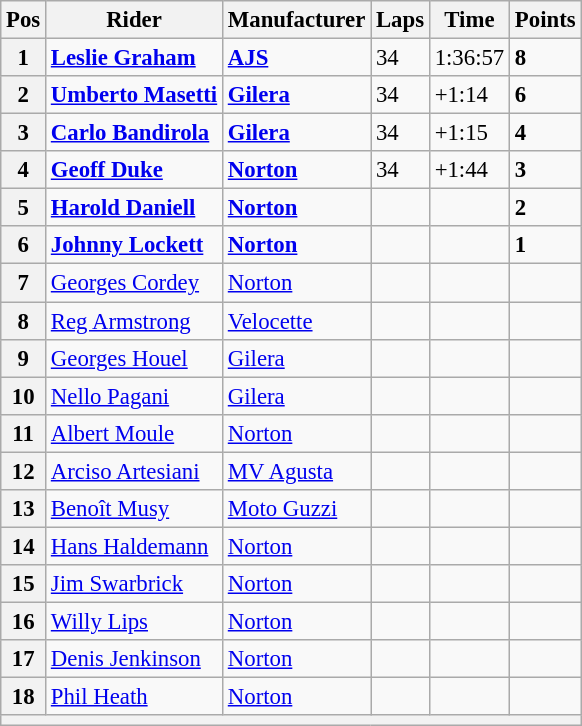<table class="wikitable" style="font-size: 95%;">
<tr>
<th>Pos</th>
<th>Rider</th>
<th>Manufacturer</th>
<th>Laps</th>
<th>Time</th>
<th>Points</th>
</tr>
<tr>
<th>1</th>
<td> <strong><a href='#'>Leslie Graham</a></strong></td>
<td><strong><a href='#'>AJS</a></strong></td>
<td>34</td>
<td>1:36:57</td>
<td><strong>8</strong></td>
</tr>
<tr>
<th>2</th>
<td> <strong><a href='#'>Umberto Masetti</a></strong></td>
<td><strong><a href='#'>Gilera</a></strong></td>
<td>34</td>
<td>+1:14</td>
<td><strong>6</strong></td>
</tr>
<tr>
<th>3</th>
<td> <strong><a href='#'>Carlo Bandirola</a></strong></td>
<td><strong><a href='#'>Gilera</a></strong></td>
<td>34</td>
<td>+1:15</td>
<td><strong>4</strong></td>
</tr>
<tr>
<th>4</th>
<td> <strong><a href='#'>Geoff Duke</a></strong></td>
<td><strong><a href='#'>Norton</a></strong></td>
<td>34</td>
<td>+1:44</td>
<td><strong>3</strong></td>
</tr>
<tr>
<th>5</th>
<td> <strong><a href='#'>Harold Daniell</a></strong></td>
<td><strong><a href='#'>Norton</a></strong></td>
<td></td>
<td></td>
<td><strong>2</strong></td>
</tr>
<tr>
<th>6</th>
<td> <strong><a href='#'>Johnny Lockett</a></strong></td>
<td><strong><a href='#'>Norton</a></strong></td>
<td></td>
<td></td>
<td><strong>1</strong></td>
</tr>
<tr>
<th>7</th>
<td> <a href='#'>Georges Cordey</a></td>
<td><a href='#'>Norton</a></td>
<td></td>
<td></td>
<td></td>
</tr>
<tr>
<th>8</th>
<td> <a href='#'>Reg Armstrong</a></td>
<td><a href='#'>Velocette</a></td>
<td></td>
<td></td>
<td></td>
</tr>
<tr>
<th>9</th>
<td> <a href='#'>Georges Houel</a></td>
<td><a href='#'>Gilera</a></td>
<td></td>
<td></td>
<td></td>
</tr>
<tr>
<th>10</th>
<td> <a href='#'>Nello Pagani</a></td>
<td><a href='#'>Gilera</a></td>
<td></td>
<td></td>
<td></td>
</tr>
<tr>
<th>11</th>
<td> <a href='#'>Albert Moule</a></td>
<td><a href='#'>Norton</a></td>
<td></td>
<td></td>
<td></td>
</tr>
<tr>
<th>12</th>
<td> <a href='#'>Arciso Artesiani</a></td>
<td><a href='#'>MV Agusta</a></td>
<td></td>
<td></td>
<td></td>
</tr>
<tr>
<th>13</th>
<td> <a href='#'>Benoît Musy</a></td>
<td><a href='#'>Moto Guzzi</a></td>
<td></td>
<td></td>
<td></td>
</tr>
<tr>
<th>14</th>
<td> <a href='#'>Hans Haldemann</a></td>
<td><a href='#'>Norton</a></td>
<td></td>
<td></td>
<td></td>
</tr>
<tr>
<th>15</th>
<td> <a href='#'>Jim Swarbrick</a></td>
<td><a href='#'>Norton</a></td>
<td></td>
<td></td>
<td></td>
</tr>
<tr>
<th>16</th>
<td> <a href='#'>Willy Lips</a></td>
<td><a href='#'>Norton</a></td>
<td></td>
<td></td>
<td></td>
</tr>
<tr>
<th>17</th>
<td> <a href='#'>Denis Jenkinson</a></td>
<td><a href='#'>Norton</a></td>
<td></td>
<td></td>
<td></td>
</tr>
<tr>
<th>18</th>
<td> <a href='#'>Phil Heath</a></td>
<td><a href='#'>Norton</a></td>
<td></td>
<td></td>
<td></td>
</tr>
<tr>
<th colspan=6></th>
</tr>
</table>
